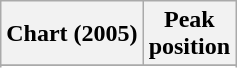<table class="wikitable sortable plainrowheaders" style="text-align:center">
<tr>
<th scope="col">Chart (2005)</th>
<th scope="col">Peak<br> position</th>
</tr>
<tr>
</tr>
<tr>
</tr>
<tr>
</tr>
</table>
